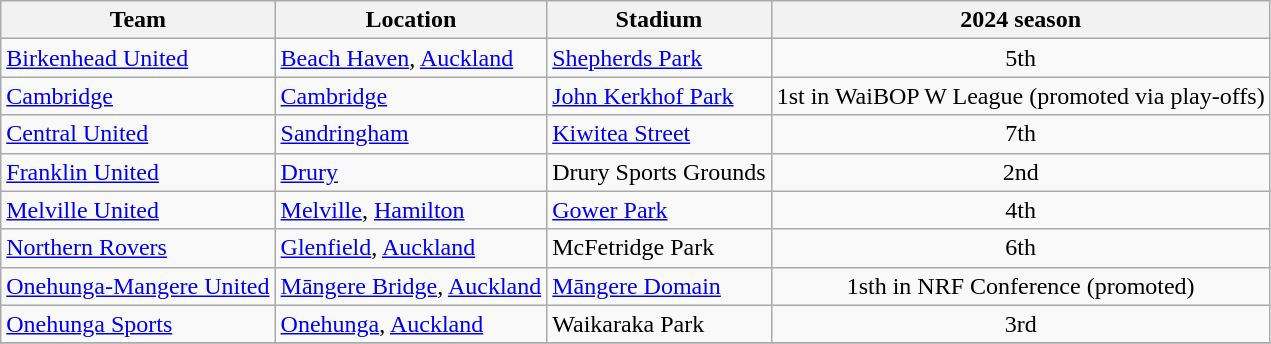<table class="wikitable sortable">
<tr>
<th>Team</th>
<th>Location</th>
<th>Stadium</th>
<th>2024 season</th>
</tr>
<tr>
<td><a href='#'>Birkenhead United</a></td>
<td><a href='#'>Beach Haven</a>, <a href='#'>Auckland</a></td>
<td><a href='#'>Shepherds Park</a></td>
<td align="center">5th</td>
</tr>
<tr>
<td><a href='#'>Cambridge</a></td>
<td><a href='#'>Cambridge</a></td>
<td><a href='#'>John Kerkhof Park</a></td>
<td align="center">1st in WaiBOP W League (promoted via play-offs)</td>
</tr>
<tr>
<td><a href='#'>Central United</a></td>
<td><a href='#'>Sandringham</a></td>
<td><a href='#'>Kiwitea Street</a></td>
<td align="center">7th</td>
</tr>
<tr>
<td><a href='#'>Franklin United</a></td>
<td><a href='#'>Drury</a></td>
<td>Drury Sports Grounds</td>
<td align="center">2nd</td>
</tr>
<tr>
<td><a href='#'>Melville United</a></td>
<td><a href='#'>Melville</a>, <a href='#'>Hamilton</a></td>
<td><a href='#'>Gower Park</a></td>
<td align="center">4th</td>
</tr>
<tr>
<td><a href='#'>Northern Rovers</a></td>
<td><a href='#'>Glenfield</a>, <a href='#'>Auckland</a></td>
<td>McFetridge Park</td>
<td align="center">6th</td>
</tr>
<tr>
<td><a href='#'>Onehunga-Mangere United</a></td>
<td><a href='#'>Māngere Bridge</a>, <a href='#'>Auckland</a></td>
<td><a href='#'>Māngere Domain</a></td>
<td align="center">1sth in NRF Conference (promoted)</td>
</tr>
<tr>
<td><a href='#'>Onehunga Sports</a></td>
<td><a href='#'>Onehunga</a>, <a href='#'>Auckland</a></td>
<td>Waikaraka Park</td>
<td align="center">3rd</td>
</tr>
<tr>
</tr>
</table>
